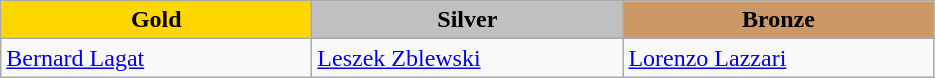<table class="wikitable" style="text-align:left">
<tr align="center">
<td width=200 bgcolor=gold><strong>Gold</strong></td>
<td width=200 bgcolor=silver><strong>Silver</strong></td>
<td width=200 bgcolor=CC9966><strong>Bronze</strong></td>
</tr>
<tr>
<td><a href='#'>Bernard Lagat</a><br><em></em></td>
<td><a href='#'>Leszek Zblewski</a><br><em></em></td>
<td><a href='#'>Lorenzo Lazzari</a><br><em></em></td>
</tr>
</table>
